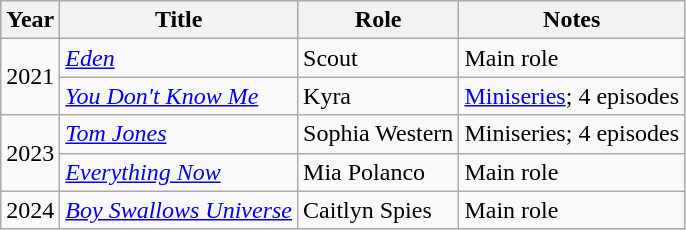<table class="wikitable sortable">
<tr>
<th>Year</th>
<th>Title</th>
<th>Role</th>
<th class="unsortable">Notes</th>
</tr>
<tr>
<td rowspan="2">2021</td>
<td><em><a href='#'>Eden</a></em></td>
<td>Scout</td>
<td>Main role</td>
</tr>
<tr>
<td><em><a href='#'>You Don't Know Me</a></em></td>
<td>Kyra</td>
<td><a href='#'>Miniseries</a>; 4 episodes</td>
</tr>
<tr>
<td rowspan="2">2023</td>
<td><em><a href='#'>Tom Jones</a></em></td>
<td>Sophia Western</td>
<td>Miniseries; 4 episodes</td>
</tr>
<tr>
<td><em><a href='#'>Everything Now</a></em></td>
<td>Mia Polanco</td>
<td>Main role</td>
</tr>
<tr>
<td>2024</td>
<td><em><a href='#'>Boy Swallows Universe</a></em></td>
<td>Caitlyn Spies</td>
<td>Main role</td>
</tr>
</table>
